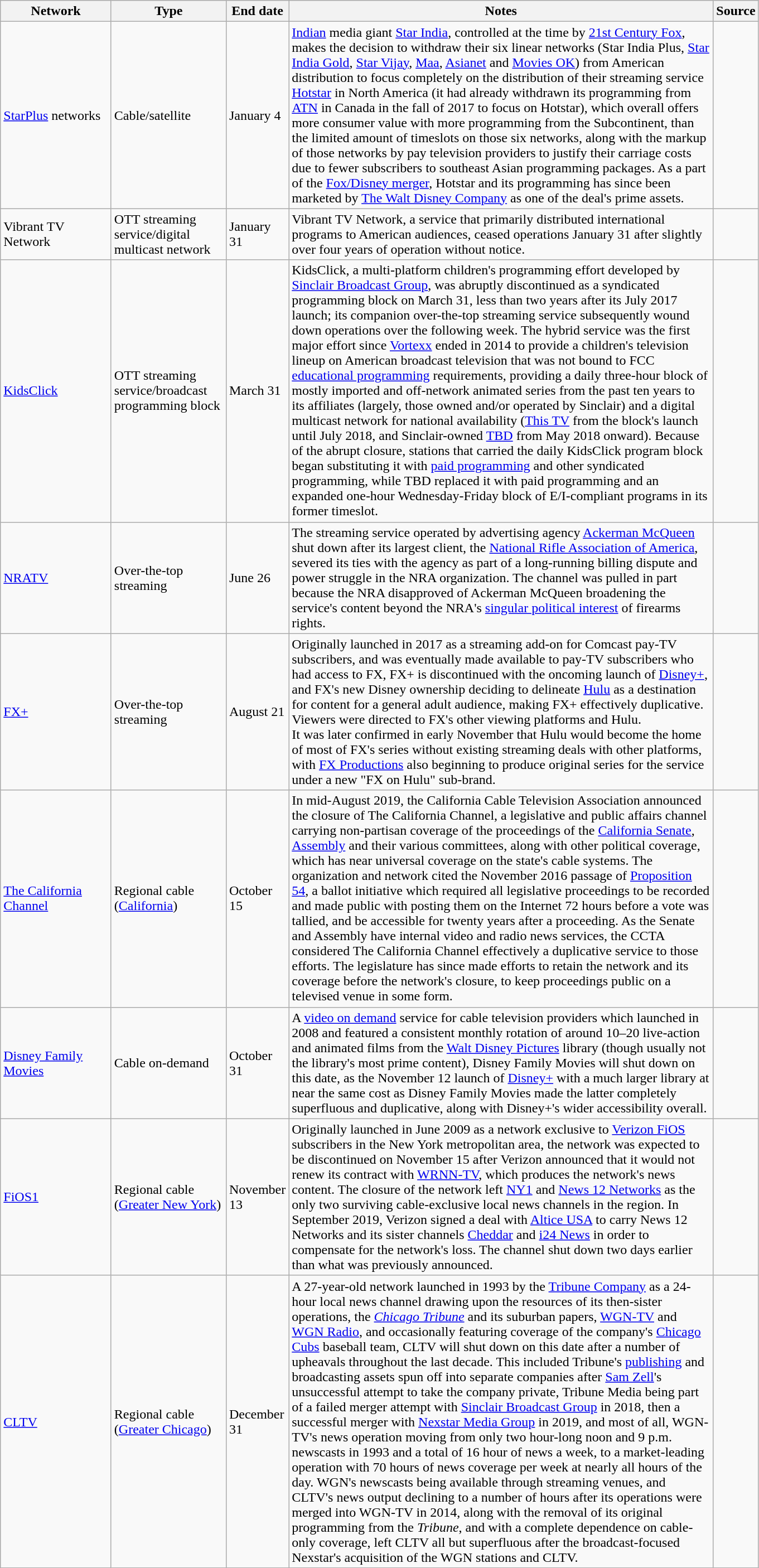<table class="wikitable">
<tr>
<th style="text-align:center; width:125px;">Network</th>
<th style="text-align:center; width:130px;">Type</th>
<th style="text-align:center; width:60px;">End date</th>
<th style="text-align:center; width:500px;">Notes</th>
<th style="text-align:center; width:30px;">Source</th>
</tr>
<tr>
<td><a href='#'>StarPlus</a> networks</td>
<td>Cable/satellite</td>
<td>January 4</td>
<td><a href='#'>Indian</a> media giant <a href='#'>Star India</a>, controlled at the time by <a href='#'>21st Century Fox</a>, makes the decision to withdraw their six linear networks (Star India Plus, <a href='#'>Star India Gold</a>, <a href='#'>Star Vijay</a>, <a href='#'>Maa</a>, <a href='#'>Asianet</a> and <a href='#'>Movies OK</a>) from American distribution to focus completely on the distribution of their streaming service <a href='#'>Hotstar</a> in North America (it had already withdrawn its programming from <a href='#'>ATN</a> in Canada in the fall of 2017 to focus on Hotstar), which overall offers more consumer value with more programming from the Subcontinent, than the limited amount of timeslots on those six networks, along with the markup of those networks by pay television providers to justify their carriage costs due to fewer subscribers to southeast Asian programming packages. As a part of the <a href='#'>Fox/Disney merger</a>, Hotstar and its programming has since been marketed by <a href='#'>The Walt Disney Company</a> as one of the deal's prime assets.</td>
<td></td>
</tr>
<tr>
<td>Vibrant TV Network</td>
<td>OTT streaming service/digital multicast network</td>
<td>January 31</td>
<td>Vibrant TV Network, a service that primarily distributed international programs to American audiences, ceased operations January 31 after slightly over four years of operation without notice.</td>
<td></td>
</tr>
<tr>
<td><a href='#'>KidsClick</a></td>
<td>OTT streaming service/broadcast programming block</td>
<td>March 31</td>
<td>KidsClick, a multi-platform children's programming effort developed by <a href='#'>Sinclair Broadcast Group</a>, was abruptly discontinued as a syndicated programming block on March 31, less than two years after its July 2017 launch; its companion over-the-top streaming service subsequently wound down operations over the following week. The hybrid service was the first major effort since <a href='#'>Vortexx</a> ended in 2014 to provide a children's television lineup on American broadcast television that was not bound to FCC <a href='#'>educational programming</a> requirements, providing a daily three-hour block of mostly imported and off-network animated series from the past ten years to its affiliates (largely, those owned and/or operated by Sinclair) and a digital multicast network for national availability (<a href='#'>This TV</a> from the block's launch until July 2018, and Sinclair-owned <a href='#'>TBD</a> from May 2018 onward). Because of the abrupt closure, stations that carried the daily KidsClick program block began substituting it with <a href='#'>paid programming</a> and other syndicated programming, while TBD replaced it with paid programming and an expanded one-hour Wednesday-Friday block of E/I-compliant programs in its former timeslot.</td>
<td></td>
</tr>
<tr>
<td><a href='#'>NRATV</a></td>
<td>Over-the-top streaming</td>
<td>June 26</td>
<td>The streaming service operated by advertising agency <a href='#'>Ackerman McQueen</a> shut down after its largest client, the <a href='#'>National Rifle Association of America</a>, severed its ties with the agency as part of a long-running billing dispute and power struggle in the NRA organization. The channel was pulled in part because the NRA disapproved of Ackerman McQueen broadening the service's content beyond the NRA's <a href='#'>singular political interest</a> of firearms rights.</td>
<td></td>
</tr>
<tr>
<td><a href='#'>FX+</a></td>
<td>Over-the-top streaming</td>
<td>August 21</td>
<td>Originally launched in 2017 as a streaming add-on for Comcast pay-TV subscribers, and was eventually made available to pay-TV subscribers who had access to FX, FX+ is discontinued with the oncoming launch of <a href='#'>Disney+</a>, and FX's new Disney ownership deciding to delineate <a href='#'>Hulu</a> as a destination for content for a general adult audience, making FX+ effectively duplicative. Viewers were directed to FX's other viewing platforms and Hulu.<br>It was later confirmed in early November that Hulu would become the home of most of FX's series without existing streaming deals with other platforms, with <a href='#'>FX Productions</a> also beginning to produce original series for the service under a new "FX on Hulu" sub-brand.</td>
<td></td>
</tr>
<tr>
<td><a href='#'>The California Channel</a></td>
<td>Regional cable (<a href='#'>California</a>)</td>
<td>October 15</td>
<td>In mid-August 2019, the California Cable Television Association announced the closure of The California Channel, a legislative and public affairs channel carrying non-partisan coverage of the proceedings of the <a href='#'>California Senate</a>, <a href='#'>Assembly</a> and their various committees, along with other political coverage, which has near universal coverage on the state's cable systems. The organization and network cited the November 2016 passage of <a href='#'>Proposition 54</a>, a ballot initiative which required all legislative proceedings to be recorded and made public with posting them on the Internet 72 hours before a vote was tallied, and be accessible for twenty years after a proceeding. As the Senate and Assembly have internal video and radio news services, the CCTA considered The California Channel effectively a duplicative service to those efforts. The legislature has since made efforts to retain the network and its coverage before the network's closure, to keep proceedings public on a televised venue in some form.</td>
<td></td>
</tr>
<tr>
<td><a href='#'>Disney Family Movies</a></td>
<td>Cable on-demand</td>
<td>October 31</td>
<td>A <a href='#'>video on demand</a> service for cable television providers which launched in 2008 and featured a consistent monthly rotation of around 10–20 live-action and animated films from the <a href='#'>Walt Disney Pictures</a> library (though usually not the library's most prime content), Disney Family Movies will shut down on this date, as the November 12 launch of <a href='#'>Disney+</a> with a much larger library at near the same cost as Disney Family Movies made the latter completely superfluous and duplicative, along with Disney+'s wider accessibility overall.</td>
<td></td>
</tr>
<tr>
<td><a href='#'>FiOS1</a></td>
<td>Regional cable (<a href='#'>Greater New York</a>)</td>
<td>November 13</td>
<td>Originally launched in June 2009 as a network exclusive to <a href='#'>Verizon FiOS</a> subscribers in the New York metropolitan area, the network was expected to be discontinued on November 15 after Verizon announced that it would not renew its contract with <a href='#'>WRNN-TV</a>, which produces the network's news content. The closure of the network left <a href='#'>NY1</a> and <a href='#'>News 12 Networks</a> as the only two surviving cable-exclusive local news channels in the region. In September 2019, Verizon signed a deal with <a href='#'>Altice USA</a> to carry News 12 Networks and its sister channels <a href='#'>Cheddar</a> and <a href='#'>i24 News</a> in order to compensate for the network's loss. The channel shut down two days earlier than what was previously announced.</td>
<td></td>
</tr>
<tr>
<td><a href='#'>CLTV</a></td>
<td>Regional cable (<a href='#'>Greater Chicago</a>)</td>
<td>December 31</td>
<td>A 27-year-old network launched in 1993 by the <a href='#'>Tribune Company</a> as a 24-hour local news channel drawing upon the resources of its then-sister operations, the <em><a href='#'>Chicago Tribune</a></em> and its suburban papers, <a href='#'>WGN-TV</a> and <a href='#'>WGN Radio</a>, and occasionally featuring coverage of the company's <a href='#'>Chicago Cubs</a> baseball team, CLTV will shut down on this date after a number of upheavals throughout the last decade. This included Tribune's <a href='#'>publishing</a> and broadcasting assets spun off into separate companies after <a href='#'>Sam Zell</a>'s unsuccessful attempt to take the company private, Tribune Media being part of a failed merger attempt with <a href='#'>Sinclair Broadcast Group</a> in 2018, then a successful merger with <a href='#'>Nexstar Media Group</a> in 2019, and most of all, WGN-TV's news operation moving from only two hour-long noon and 9 p.m. newscasts in 1993 and a total of 16 hour of news a week, to a market-leading operation with 70 hours of news coverage per week at nearly all hours of the day. WGN's newscasts being available through streaming venues, and CLTV's news output declining to a number of hours after its operations were merged into WGN-TV in 2014, along with the removal of its original programming from the <em>Tribune</em>, and with a complete dependence on cable-only coverage, left CLTV all but superfluous after the broadcast-focused Nexstar's acquisition of the WGN stations and CLTV.</td>
<td></td>
</tr>
</table>
